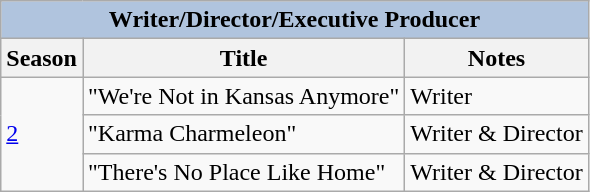<table class="wikitable">
<tr>
<th colspan="3" style="background: LightSteelBlue;">Writer/Director/Executive Producer</th>
</tr>
<tr>
<th>Season</th>
<th>Title</th>
<th>Notes</th>
</tr>
<tr>
<td style= align="center" rowspan=3><a href='#'>2</a></td>
<td>"We're Not in Kansas Anymore"</td>
<td>Writer</td>
</tr>
<tr>
<td>"Karma Charmeleon"</td>
<td>Writer & Director</td>
</tr>
<tr>
<td>"There's No Place Like Home"</td>
<td>Writer & Director</td>
</tr>
</table>
